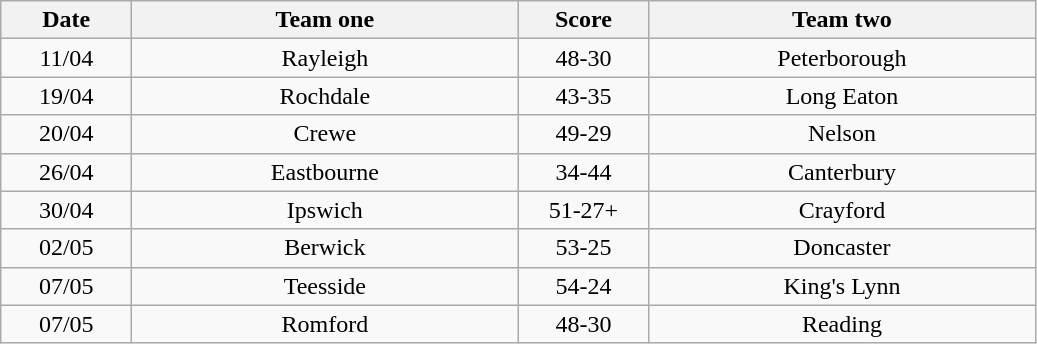<table class="wikitable" style="text-align: center">
<tr>
<th width=80>Date</th>
<th width=250>Team one</th>
<th width=80>Score</th>
<th width=250>Team two</th>
</tr>
<tr>
<td>11/04</td>
<td>Rayleigh</td>
<td>48-30</td>
<td>Peterborough</td>
</tr>
<tr>
<td>19/04</td>
<td>Rochdale</td>
<td>43-35</td>
<td>Long Eaton</td>
</tr>
<tr>
<td>20/04</td>
<td>Crewe</td>
<td>49-29</td>
<td>Nelson</td>
</tr>
<tr>
<td>26/04</td>
<td>Eastbourne</td>
<td>34-44</td>
<td>Canterbury</td>
</tr>
<tr>
<td>30/04</td>
<td>Ipswich</td>
<td>51-27+</td>
<td>Crayford</td>
</tr>
<tr>
<td>02/05</td>
<td>Berwick</td>
<td>53-25</td>
<td>Doncaster</td>
</tr>
<tr>
<td>07/05</td>
<td>Teesside</td>
<td>54-24</td>
<td>King's Lynn</td>
</tr>
<tr>
<td>07/05</td>
<td>Romford</td>
<td>48-30</td>
<td>Reading</td>
</tr>
</table>
